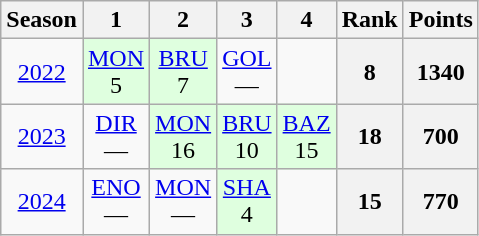<table class="wikitable" style="text-align:center;">
<tr>
<th>Season</th>
<th>1</th>
<th>2</th>
<th>3</th>
<th>4</th>
<th>Rank</th>
<th>Points</th>
</tr>
<tr>
<td><a href='#'>2022</a></td>
<td bgcolor="#dfffdf"><a href='#'>MON</a><br>5</td>
<td bgcolor="#dfffdf"><a href='#'>BRU</a><br>7</td>
<td><a href='#'>GOL</a><br>—</td>
<td></td>
<th>8</th>
<th>1340</th>
</tr>
<tr>
<td><a href='#'>2023</a></td>
<td><a href='#'>DIR</a><br>—</td>
<td bgcolor="#dfffdf"><a href='#'>MON</a><br>16</td>
<td bgcolor="#dfffdf"><a href='#'>BRU</a><br>10</td>
<td bgcolor="#dfffdf"><a href='#'>BAZ</a><br>15</td>
<th>18</th>
<th>700</th>
</tr>
<tr>
<td><a href='#'>2024</a></td>
<td><a href='#'>ENO</a><br>—</td>
<td><a href='#'>MON</a><br>—</td>
<td bgcolor="#dfffdf"><a href='#'>SHA</a><br>4</td>
<td></td>
<th>15</th>
<th>770</th>
</tr>
</table>
